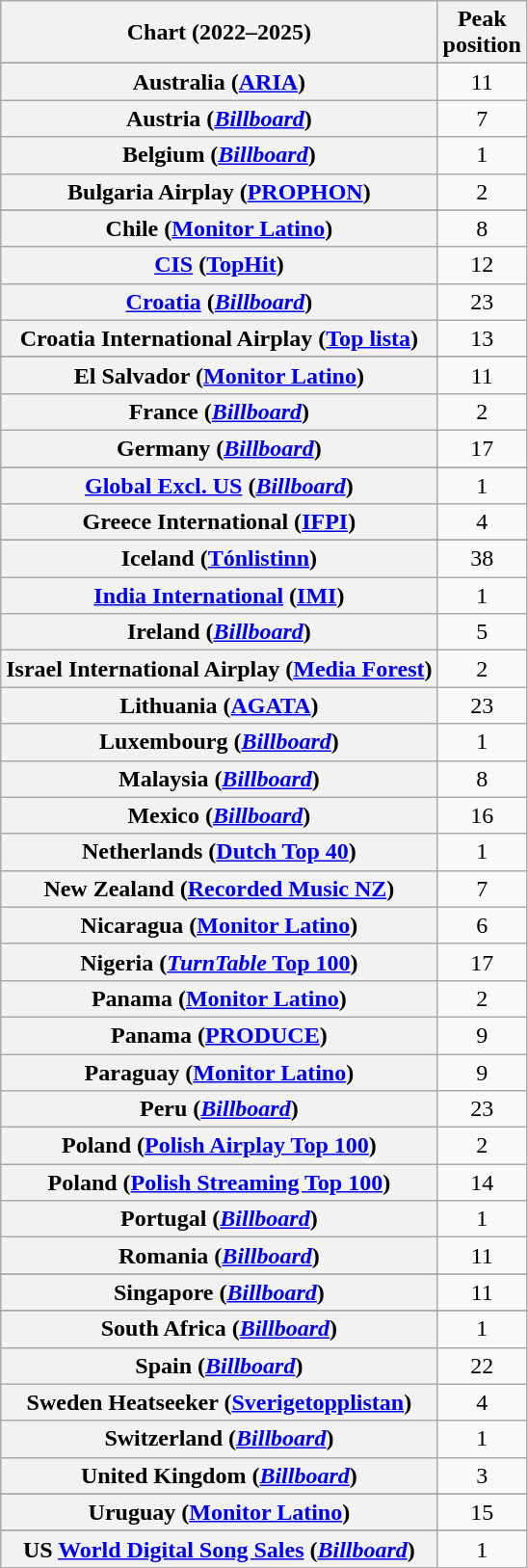<table class="wikitable sortable plainrowheaders" style="text-align:center">
<tr>
<th scope="col">Chart (2022–2025)</th>
<th scope="col">Peak<br>position</th>
</tr>
<tr>
</tr>
<tr>
<th scope="row">Australia (<a href='#'>ARIA</a>)</th>
<td>11</td>
</tr>
<tr>
<th scope="row">Austria (<em><a href='#'>Billboard</a></em>)</th>
<td>7</td>
</tr>
<tr>
<th scope="row">Belgium (<em><a href='#'>Billboard</a></em>)</th>
<td>1</td>
</tr>
<tr>
<th scope="row">Bulgaria Airplay (<a href='#'>PROPHON</a>)</th>
<td>2</td>
</tr>
<tr>
</tr>
<tr>
</tr>
<tr>
</tr>
<tr>
</tr>
<tr>
<th scope="row">Chile (<a href='#'>Monitor Latino</a>)</th>
<td>8</td>
</tr>
<tr>
<th scope="row"><a href='#'>CIS</a> (<a href='#'>TopHit</a>)</th>
<td>12</td>
</tr>
<tr>
<th scope="row"><a href='#'>Croatia</a> (<em><a href='#'>Billboard</a></em>)</th>
<td>23</td>
</tr>
<tr>
<th scope="row">Croatia International Airplay (<a href='#'>Top lista</a>)</th>
<td>13</td>
</tr>
<tr>
</tr>
<tr>
</tr>
<tr>
<th scope="row">El Salvador (<a href='#'>Monitor Latino</a>)</th>
<td>11</td>
</tr>
<tr>
<th scope="row">France (<em><a href='#'>Billboard</a></em>)</th>
<td>2</td>
</tr>
<tr>
<th scope="row">Germany (<em><a href='#'>Billboard</a></em>)</th>
<td>17</td>
</tr>
<tr>
</tr>
<tr>
<th scope="row"><a href='#'>Global Excl. US</a> (<em><a href='#'>Billboard</a></em>)</th>
<td>1</td>
</tr>
<tr>
<th scope="row">Greece International (<a href='#'>IFPI</a>)</th>
<td>4</td>
</tr>
<tr>
</tr>
<tr>
<th scope="row">Iceland (<a href='#'>Tónlistinn</a>)</th>
<td>38</td>
</tr>
<tr>
<th scope="row"><a href='#'>India International</a> (<a href='#'>IMI</a>)</th>
<td>1</td>
</tr>
<tr>
<th scope="row">Ireland (<em><a href='#'>Billboard</a></em>)</th>
<td>5</td>
</tr>
<tr>
<th scope="row">Israel International Airplay (<a href='#'>Media Forest</a>)</th>
<td>2</td>
</tr>
<tr>
<th scope="row">Lithuania (<a href='#'>AGATA</a>)</th>
<td>23</td>
</tr>
<tr>
<th scope="row">Luxembourg (<em><a href='#'>Billboard</a></em>)</th>
<td>1</td>
</tr>
<tr>
<th scope="row">Malaysia (<em><a href='#'>Billboard</a></em>)</th>
<td>8</td>
</tr>
<tr>
<th scope="row">Mexico (<em><a href='#'>Billboard</a></em>)</th>
<td>16</td>
</tr>
<tr>
<th scope="row">Netherlands (<a href='#'>Dutch Top 40</a>)</th>
<td>1</td>
</tr>
<tr>
<th scope="row">New Zealand (<a href='#'>Recorded Music NZ</a>)</th>
<td>7</td>
</tr>
<tr>
<th scope="row">Nicaragua (<a href='#'>Monitor Latino</a>)</th>
<td>6</td>
</tr>
<tr>
<th scope="row">Nigeria (<a href='#'><em>TurnTable</em> Top 100</a>)</th>
<td>17</td>
</tr>
<tr>
<th scope="row">Panama (<a href='#'>Monitor Latino</a>)</th>
<td>2</td>
</tr>
<tr>
<th scope="row">Panama (<a href='#'>PRODUCE</a>)</th>
<td>9</td>
</tr>
<tr>
<th scope="row">Paraguay (<a href='#'>Monitor Latino</a>)</th>
<td>9</td>
</tr>
<tr>
<th scope="row">Peru (<em><a href='#'>Billboard</a></em>)</th>
<td>23</td>
</tr>
<tr>
<th scope="row">Poland (<a href='#'>Polish Airplay Top 100</a>)</th>
<td>2</td>
</tr>
<tr>
<th scope="row">Poland (<a href='#'>Polish Streaming Top 100</a>)</th>
<td>14</td>
</tr>
<tr>
<th scope="row">Portugal (<em><a href='#'>Billboard</a></em>)</th>
<td>1</td>
</tr>
<tr>
<th scope="row">Romania (<em><a href='#'>Billboard</a></em>)</th>
<td>11</td>
</tr>
<tr>
</tr>
<tr>
<th scope="row">Singapore (<em><a href='#'>Billboard</a></em>)</th>
<td>11</td>
</tr>
<tr>
</tr>
<tr>
</tr>
<tr>
<th scope="row">South Africa (<em><a href='#'>Billboard</a></em>)</th>
<td>1</td>
</tr>
<tr>
<th scope="row">Spain (<em><a href='#'>Billboard</a></em>)</th>
<td>22</td>
</tr>
<tr>
<th scope="row">Sweden Heatseeker (<a href='#'>Sverigetopplistan</a>)</th>
<td>4</td>
</tr>
<tr>
<th scope="row">Switzerland (<em><a href='#'>Billboard</a></em>)</th>
<td>1</td>
</tr>
<tr>
<th scope="row">United Kingdom (<em><a href='#'>Billboard</a></em>)</th>
<td>3</td>
</tr>
<tr>
</tr>
<tr>
<th scope="row">Uruguay (<a href='#'>Monitor Latino</a>)</th>
<td>15</td>
</tr>
<tr>
</tr>
<tr>
</tr>
<tr>
</tr>
<tr>
</tr>
<tr>
</tr>
<tr>
</tr>
<tr>
<th scope="row">US <a href='#'>World Digital Song Sales</a> (<em><a href='#'>Billboard</a></em>)</th>
<td>1</td>
</tr>
</table>
